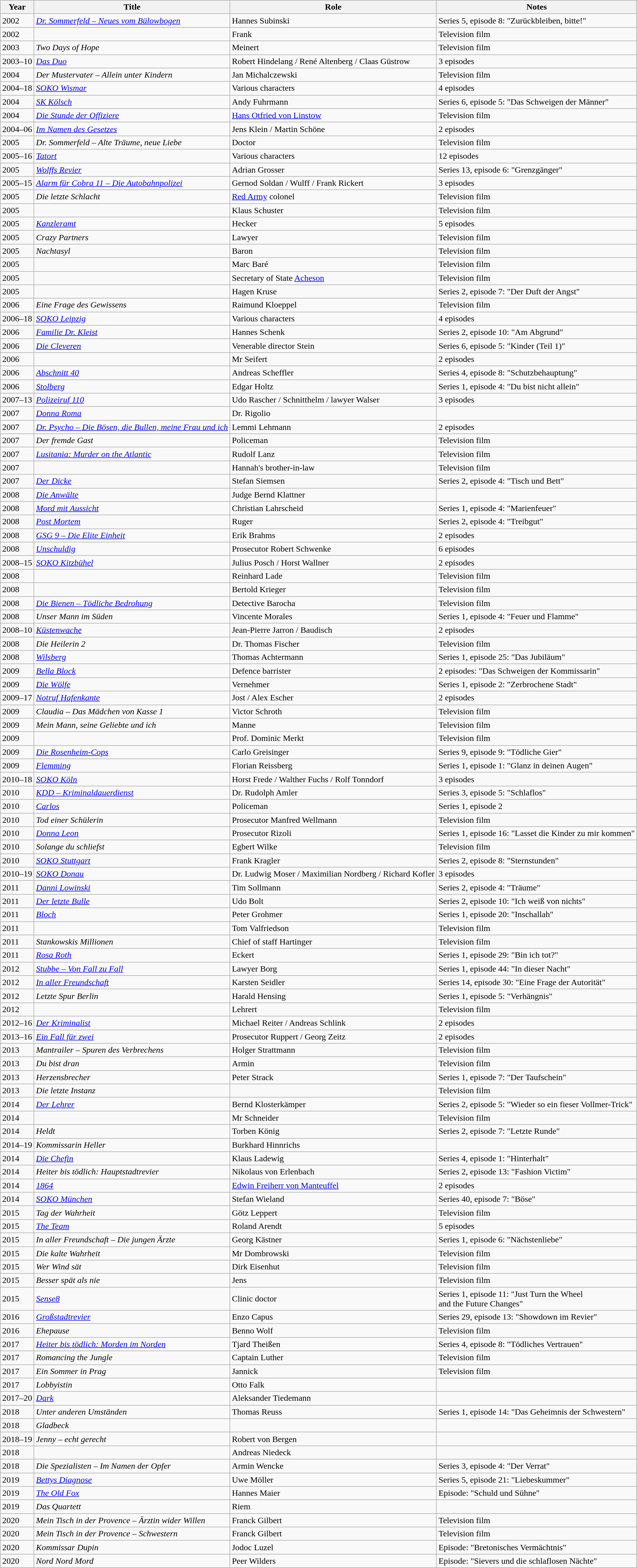<table class="wikitable sortable">
<tr>
<th>Year</th>
<th>Title</th>
<th>Role</th>
<th>Notes</th>
</tr>
<tr>
<td>2002</td>
<td><em><a href='#'>Dr. Sommerfeld – Neues vom Bülowbogen</a></em></td>
<td>Hannes Subinski</td>
<td>Series 5, episode 8: "Zurückbleiben, bitte!"</td>
</tr>
<tr>
<td>2002</td>
<td><em></em></td>
<td>Frank</td>
<td>Television film</td>
</tr>
<tr>
<td>2003</td>
<td><em>Two Days of Hope</em></td>
<td>Meinert</td>
<td>Television film</td>
</tr>
<tr>
<td>2003–10</td>
<td><em><a href='#'>Das Duo</a></em></td>
<td>Robert Hindelang / René Altenberg / Claas Güstrow</td>
<td>3 episodes</td>
</tr>
<tr>
<td>2004</td>
<td><em>Der Mustervater – Allein unter Kindern</em></td>
<td>Jan Michalczewski</td>
<td>Television film</td>
</tr>
<tr>
<td>2004–18</td>
<td><em><a href='#'>SOKO Wismar</a></em></td>
<td>Various characters</td>
<td>4 episodes</td>
</tr>
<tr>
<td>2004</td>
<td><em><a href='#'>SK Kölsch</a></em></td>
<td>Andy Fuhrmann</td>
<td>Series 6, episode 5: "Das Schweigen der Männer"</td>
</tr>
<tr>
<td>2004</td>
<td><em><a href='#'>Die Stunde der Offiziere</a></em></td>
<td><a href='#'>Hans Otfried von Linstow</a></td>
<td>Television film</td>
</tr>
<tr>
<td>2004–06</td>
<td><em><a href='#'>Im Namen des Gesetzes</a></em></td>
<td>Jens Klein / Martin Schöne</td>
<td>2 episodes</td>
</tr>
<tr>
<td>2005</td>
<td><em>Dr. Sommerfeld – Alte Träume, neue Liebe</em></td>
<td>Doctor</td>
<td>Television film</td>
</tr>
<tr>
<td>2005–16</td>
<td><em><a href='#'>Tatort</a></em></td>
<td>Various characters</td>
<td>12 episodes</td>
</tr>
<tr>
<td>2005</td>
<td><em><a href='#'>Wolffs Revier</a></em></td>
<td>Adrian Grosser</td>
<td>Series 13, episode 6: "Grenzgänger"</td>
</tr>
<tr>
<td>2005–15</td>
<td><em><a href='#'>Alarm für Cobra 11 – Die Autobahnpolizei</a></em></td>
<td>Gernod Soldan / Wulff / Frank Rickert</td>
<td>3 episodes</td>
</tr>
<tr>
<td>2005</td>
<td><em>Die letzte Schlacht</em></td>
<td><a href='#'>Red Army</a> colonel</td>
<td>Television film</td>
</tr>
<tr>
<td>2005</td>
<td><em></em></td>
<td>Klaus Schuster</td>
<td>Television film</td>
</tr>
<tr>
<td>2005</td>
<td><em><a href='#'>Kanzleramt</a></em></td>
<td>Hecker</td>
<td>5 episodes</td>
</tr>
<tr>
<td>2005</td>
<td><em>Crazy Partners</em></td>
<td>Lawyer</td>
<td>Television film</td>
</tr>
<tr>
<td>2005</td>
<td><em>Nachtasyl</em></td>
<td>Baron</td>
<td>Television film</td>
</tr>
<tr>
<td>2005</td>
<td><em></em></td>
<td>Marc Baré</td>
<td>Television film</td>
</tr>
<tr>
<td>2005</td>
<td><em></em></td>
<td>Secretary of State <a href='#'>Acheson</a></td>
<td>Television film</td>
</tr>
<tr>
<td>2005</td>
<td><em></em></td>
<td>Hagen Kruse</td>
<td>Series 2, episode 7: "Der Duft der Angst"</td>
</tr>
<tr>
<td>2006</td>
<td><em>Eine Frage des Gewissens</em></td>
<td>Raimund Kloeppel</td>
<td>Television film</td>
</tr>
<tr>
<td>2006–18</td>
<td><em><a href='#'>SOKO Leipzig</a></em></td>
<td>Various characters</td>
<td>4 episodes</td>
</tr>
<tr>
<td>2006</td>
<td><em><a href='#'>Familie Dr. Kleist</a></em></td>
<td>Hannes Schenk</td>
<td>Series 2, episode 10: "Am Abgrund"</td>
</tr>
<tr>
<td>2006</td>
<td><em><a href='#'>Die Cleveren</a></em></td>
<td>Venerable director Stein</td>
<td>Series 6, episode 5: "Kinder (Teil 1)"</td>
</tr>
<tr>
<td>2006</td>
<td><em></em></td>
<td>Mr Seifert</td>
<td>2 episodes</td>
</tr>
<tr>
<td>2006</td>
<td><em><a href='#'>Abschnitt 40</a></em></td>
<td>Andreas Scheffler</td>
<td>Series 4, episode 8: "Schutzbehauptung"</td>
</tr>
<tr>
<td>2006</td>
<td><em><a href='#'>Stolberg</a></em></td>
<td>Edgar Holtz</td>
<td>Series 1, episode 4: "Du bist nicht allein"</td>
</tr>
<tr>
<td>2007–13</td>
<td><em><a href='#'>Polizeiruf 110</a></em></td>
<td>Udo Rascher / Schnitthelm / lawyer Walser</td>
<td>3 episodes</td>
</tr>
<tr>
<td>2007</td>
<td><em><a href='#'>Donna Roma</a></em></td>
<td>Dr. Rigolio</td>
<td></td>
</tr>
<tr>
<td>2007</td>
<td><em><a href='#'>Dr. Psycho – Die Bösen, die Bullen, meine Frau und ich</a></em></td>
<td>Lemmi Lehmann</td>
<td>2 episodes</td>
</tr>
<tr>
<td>2007</td>
<td><em>Der fremde Gast</em></td>
<td>Policeman</td>
<td>Television film</td>
</tr>
<tr>
<td>2007</td>
<td><em><a href='#'>Lusitania: Murder on the Atlantic</a></em></td>
<td>Rudolf Lanz</td>
<td>Television film</td>
</tr>
<tr>
<td>2007</td>
<td><em></em></td>
<td>Hannah's brother-in-law</td>
<td>Television film</td>
</tr>
<tr>
<td>2007</td>
<td><em><a href='#'>Der Dicke</a></em></td>
<td>Stefan Siemsen</td>
<td>Series 2, episode 4: "Tisch und Bett"</td>
</tr>
<tr>
<td>2008</td>
<td><em><a href='#'>Die Anwälte</a></em></td>
<td>Judge Bernd Klattner</td>
<td></td>
</tr>
<tr>
<td>2008</td>
<td><em><a href='#'>Mord mit Aussicht</a></em></td>
<td>Christian Lahrscheid</td>
<td>Series 1, episode 4: "Marienfeuer"</td>
</tr>
<tr>
<td>2008</td>
<td><em><a href='#'>Post Mortem</a></em></td>
<td>Ruger</td>
<td>Series 2, episode 4: "Treibgut"</td>
</tr>
<tr>
<td>2008</td>
<td><em><a href='#'>GSG 9 – Die Elite Einheit</a></em></td>
<td>Erik Brahms</td>
<td>2 episodes</td>
</tr>
<tr>
<td>2008</td>
<td><em><a href='#'>Unschuldig</a></em></td>
<td>Prosecutor Robert Schwenke</td>
<td>6 episodes</td>
</tr>
<tr>
<td>2008–15</td>
<td><em><a href='#'>SOKO Kitzbühel</a></em></td>
<td>Julius Posch / Horst Wallner</td>
<td>2 episodes</td>
</tr>
<tr>
<td>2008</td>
<td><em></em></td>
<td>Reinhard Lade</td>
<td>Television film</td>
</tr>
<tr>
<td>2008</td>
<td><em></em></td>
<td>Bertold Krieger</td>
<td>Television film</td>
</tr>
<tr>
<td>2008</td>
<td><em><a href='#'>Die Bienen – Tödliche Bedrohung</a></em></td>
<td>Detective Barocha</td>
<td>Television film</td>
</tr>
<tr>
<td>2008</td>
<td><em>Unser Mann im Süden</em></td>
<td>Vincente Morales</td>
<td>Series 1, episode 4: "Feuer und Flamme"</td>
</tr>
<tr>
<td>2008–10</td>
<td><em><a href='#'>Küstenwache</a></em></td>
<td>Jean-Pierre Jarron / Baudisch</td>
<td>2 episodes</td>
</tr>
<tr>
<td>2008</td>
<td><em>Die Heilerin 2</em></td>
<td>Dr. Thomas Fischer</td>
<td>Television film</td>
</tr>
<tr>
<td>2008</td>
<td><em><a href='#'>Wilsberg</a></em></td>
<td>Thomas Achtermann</td>
<td>Series 1, episode 25: "Das Jubiläum"</td>
</tr>
<tr>
<td>2009</td>
<td><em><a href='#'>Bella Block</a></em></td>
<td>Defence barrister</td>
<td>2 episodes: "Das Schweigen der Kommissarin"</td>
</tr>
<tr>
<td>2009</td>
<td><em><a href='#'>Die Wölfe</a></em></td>
<td>Vernehmer</td>
<td>Series 1, episode 2: "Zerbrochene Stadt"</td>
</tr>
<tr>
<td>2009–17</td>
<td><em><a href='#'>Notruf Hafenkante</a></em></td>
<td>Jost / Alex Escher</td>
<td>2 episodes</td>
</tr>
<tr>
<td>2009</td>
<td><em>Claudia – Das Mädchen von Kasse 1</em></td>
<td>Victor Schroth</td>
<td>Television film</td>
</tr>
<tr>
<td>2009</td>
<td><em>Mein Mann, seine Geliebte und ich</em></td>
<td>Manne</td>
<td>Television film</td>
</tr>
<tr>
<td>2009</td>
<td><em></em></td>
<td>Prof. Dominic Merkt</td>
<td>Television film</td>
</tr>
<tr>
<td>2009</td>
<td><em><a href='#'>Die Rosenheim-Cops</a></em></td>
<td>Carlo Greisinger</td>
<td>Series 9, episode 9: "Tödliche Gier"</td>
</tr>
<tr>
<td>2009</td>
<td><em><a href='#'>Flemming</a></em></td>
<td>Florian Reissberg</td>
<td>Series 1, episode 1: "Glanz in deinen Augen"</td>
</tr>
<tr>
<td>2010–18</td>
<td><em><a href='#'>SOKO Köln</a></em></td>
<td>Horst Frede / Walther Fuchs / Rolf Tonndorf</td>
<td>3 episodes</td>
</tr>
<tr>
<td>2010</td>
<td><em><a href='#'>KDD – Kriminaldauerdienst</a></em></td>
<td>Dr. Rudolph Amler</td>
<td>Series 3, episode 5: "Schlaflos"</td>
</tr>
<tr>
<td>2010</td>
<td><em><a href='#'>Carlos</a></em></td>
<td>Policeman</td>
<td>Series 1, episode 2</td>
</tr>
<tr>
<td>2010</td>
<td><em>Tod einer Schülerin</em></td>
<td>Prosecutor Manfred Wellmann</td>
<td>Television film</td>
</tr>
<tr>
<td>2010</td>
<td><em><a href='#'>Donna Leon</a></em></td>
<td>Prosecutor Rizoli</td>
<td>Series 1, episode 16: "Lasset die Kinder zu mir kommen"</td>
</tr>
<tr>
<td>2010</td>
<td><em>Solange du schliefst</em></td>
<td>Egbert Wilke</td>
<td>Television film</td>
</tr>
<tr>
<td>2010</td>
<td><em><a href='#'>SOKO Stuttgart</a></em></td>
<td>Frank Kragler</td>
<td>Series 2, episode 8: "Sternstunden"</td>
</tr>
<tr>
<td>2010–19</td>
<td><em><a href='#'>SOKO Donau</a></em></td>
<td>Dr. Ludwig Moser / Maximilian Nordberg / Richard Kofler</td>
<td>3 episodes</td>
</tr>
<tr>
<td>2011</td>
<td><em><a href='#'>Danni Lowinski</a></em></td>
<td>Tim Sollmann</td>
<td>Series 2, episode 4: "Träume"</td>
</tr>
<tr>
<td>2011</td>
<td><em><a href='#'>Der letzte Bulle</a></em></td>
<td>Udo Bolt</td>
<td>Series 2, episode 10: "Ich weiß von nichts"</td>
</tr>
<tr>
<td>2011</td>
<td><em><a href='#'>Bloch</a></em></td>
<td>Peter Grohmer</td>
<td>Series 1, episode 20: "Inschallah"</td>
</tr>
<tr>
<td>2011</td>
<td><em></em></td>
<td>Tom Valfriedson</td>
<td>Television film</td>
</tr>
<tr>
<td>2011</td>
<td><em>Stankowskis Millionen</em></td>
<td>Chief of staff Hartinger</td>
<td>Television film</td>
</tr>
<tr>
<td>2011</td>
<td><em><a href='#'>Rosa Roth</a></em></td>
<td>Eckert</td>
<td>Series 1, episode 29: "Bin ich tot?"</td>
</tr>
<tr>
<td>2012</td>
<td><em><a href='#'>Stubbe – Von Fall zu Fall</a></em></td>
<td>Lawyer Borg</td>
<td>Series 1, episode 44: "In dieser Nacht"</td>
</tr>
<tr>
<td>2012</td>
<td><em><a href='#'>In aller Freundschaft</a></em></td>
<td>Karsten Seidler</td>
<td>Series 14, episode 30: "Eine Frage der Autorität"</td>
</tr>
<tr>
<td>2012</td>
<td><em>Letzte Spur Berlin</em></td>
<td>Harald Hensing</td>
<td>Series 1, episode 5: "Verhängnis"</td>
</tr>
<tr>
<td>2012</td>
<td><em></em></td>
<td>Lehrert</td>
<td>Television film</td>
</tr>
<tr>
<td>2012–16</td>
<td><em><a href='#'>Der Kriminalist</a></em></td>
<td>Michael Reiter / Andreas Schlink</td>
<td>2 episodes</td>
</tr>
<tr>
<td>2013–16</td>
<td><em><a href='#'>Ein Fall für zwei</a></em></td>
<td>Prosecutor Ruppert / Georg Zeitz</td>
<td>2 episodes</td>
</tr>
<tr>
<td>2013</td>
<td><em>Mantrailer – Spuren des Verbrechens</em></td>
<td>Holger Strattmann</td>
<td>Television film</td>
</tr>
<tr>
<td>2013</td>
<td><em>Du bist dran</em></td>
<td>Armin</td>
<td>Television film</td>
</tr>
<tr>
<td>2013</td>
<td><em>Herzensbrecher</em></td>
<td>Peter Strack</td>
<td>Series 1, episode 7: "Der Taufschein"</td>
</tr>
<tr>
<td>2013</td>
<td><em>Die letzte Instanz</em></td>
<td></td>
<td>Television film</td>
</tr>
<tr>
<td>2014</td>
<td><em><a href='#'>Der Lehrer</a></em></td>
<td>Bernd Klosterkämper</td>
<td>Series 2, episode 5: "Wieder so ein fieser Vollmer-Trick"</td>
</tr>
<tr>
<td>2014</td>
<td><em></em></td>
<td>Mr Schneider</td>
<td>Television film</td>
</tr>
<tr>
<td>2014</td>
<td><em>Heldt</em></td>
<td>Torben König</td>
<td>Series 2, episode 7: "Letzte Runde"</td>
</tr>
<tr>
<td>2014–19</td>
<td><em>Kommissarin Heller</em></td>
<td>Burkhard Hinnrichs</td>
<td></td>
</tr>
<tr>
<td>2014</td>
<td><em><a href='#'>Die Chefin</a></em></td>
<td>Klaus Ladewig</td>
<td>Series 4, episode 1: "Hinterhalt"</td>
</tr>
<tr>
<td>2014</td>
<td><em>Heiter bis tödlich: Hauptstadtrevier</em></td>
<td>Nikolaus von Erlenbach</td>
<td>Series 2, episode 13: "Fashion Victim"</td>
</tr>
<tr>
<td>2014</td>
<td><em><a href='#'>1864</a></em></td>
<td><a href='#'>Edwin Freiherr von Manteuffel</a></td>
<td>2 episodes</td>
</tr>
<tr>
<td>2014</td>
<td><em><a href='#'>SOKO München</a></em></td>
<td>Stefan Wieland</td>
<td>Series 40, episode 7: "Böse"</td>
</tr>
<tr>
<td>2015</td>
<td><em>Tag der Wahrheit</em></td>
<td>Götz Leppert</td>
<td>Television film</td>
</tr>
<tr>
<td>2015</td>
<td><em><a href='#'>The Team</a></em></td>
<td>Roland Arendt</td>
<td>5 episodes</td>
</tr>
<tr>
<td>2015</td>
<td><em>In aller Freundschaft – Die jungen Ärzte</em></td>
<td>Georg Kästner</td>
<td>Series 1, episode 6: "Nächstenliebe"</td>
</tr>
<tr>
<td>2015</td>
<td><em>Die kalte Wahrheit</em></td>
<td>Mr Dombrowski</td>
<td>Television film</td>
</tr>
<tr>
<td>2015</td>
<td><em>Wer Wind sät</em></td>
<td>Dirk Eisenhut</td>
<td>Television film</td>
</tr>
<tr>
<td>2015</td>
<td><em>Besser spät als nie</em></td>
<td>Jens</td>
<td>Television film</td>
</tr>
<tr>
<td>2015</td>
<td><em><a href='#'>Sense8</a></em></td>
<td>Clinic doctor</td>
<td>Series 1, episode 11: "Just Turn the Wheel<br>and the Future Changes"</td>
</tr>
<tr>
<td>2016</td>
<td><em><a href='#'>Großstadtrevier</a></em></td>
<td>Enzo Capus</td>
<td>Series 29, episode 13: "Showdown im Revier"</td>
</tr>
<tr>
<td>2016</td>
<td><em>Ehepause</em></td>
<td>Benno Wolf</td>
<td>Television film</td>
</tr>
<tr>
<td>2017</td>
<td><em><a href='#'>Heiter bis tödlich: Morden im Norden</a></em></td>
<td>Tjard Theißen</td>
<td>Series 4, episode 8: "Tödliches Vertrauen"</td>
</tr>
<tr>
<td>2017</td>
<td><em>Romancing the Jungle</em></td>
<td>Captain Luther</td>
<td>Television film</td>
</tr>
<tr>
<td>2017</td>
<td><em>Ein Sommer in Prag</em></td>
<td>Jannick</td>
<td>Television film</td>
</tr>
<tr>
<td>2017</td>
<td><em>Lobbyistin</em></td>
<td>Otto Falk</td>
<td></td>
</tr>
<tr>
<td>2017–20</td>
<td><em><a href='#'>Dark</a></em></td>
<td>Aleksander Tiedemann</td>
<td></td>
</tr>
<tr>
<td>2018</td>
<td><em>Unter anderen Umständen</em></td>
<td>Thomas Reuss</td>
<td>Series 1, episode 14: "Das Geheimnis der Schwestern"</td>
</tr>
<tr>
<td>2018</td>
<td><em>Gladbeck</em></td>
<td></td>
<td></td>
</tr>
<tr>
<td>2018–19</td>
<td><em>Jenny – echt gerecht</em></td>
<td>Robert von Bergen</td>
<td></td>
</tr>
<tr>
<td>2018</td>
<td><em></em></td>
<td>Andreas Niedeck</td>
<td></td>
</tr>
<tr>
<td>2018</td>
<td><em>Die Spezialisten – Im Namen der Opfer</em></td>
<td>Armin Wencke</td>
<td>Series 3, episode 4: "Der Verrat"</td>
</tr>
<tr>
<td>2019</td>
<td><em><a href='#'>Bettys Diagnose</a></em></td>
<td>Uwe Möller</td>
<td>Series 5, episode 21: "Liebeskummer"</td>
</tr>
<tr>
<td>2019</td>
<td><em><a href='#'>The Old Fox</a></em></td>
<td>Hannes Maier</td>
<td>Episode: "Schuld und Sühne"</td>
</tr>
<tr>
<td>2019</td>
<td><em>Das Quartett</em></td>
<td>Riem</td>
<td></td>
</tr>
<tr>
<td>2020</td>
<td><em>Mein Tisch in der Provence – Ärztin wider Willen</em></td>
<td>Franck Gilbert</td>
<td>Television film</td>
</tr>
<tr>
<td>2020</td>
<td><em>Mein Tisch in der Provence – Schwestern</em></td>
<td>Franck Gilbert</td>
<td>Television film</td>
</tr>
<tr>
<td>2020</td>
<td><em>Kommissar Dupin</em></td>
<td>Jodoc Luzel</td>
<td>Episode: "Bretonisches Vermächtnis"</td>
</tr>
<tr>
<td>2020</td>
<td><em>Nord Nord Mord</em></td>
<td>Peer Wilders</td>
<td>Episode: "Sievers und die schlaflosen Nächte"</td>
</tr>
</table>
